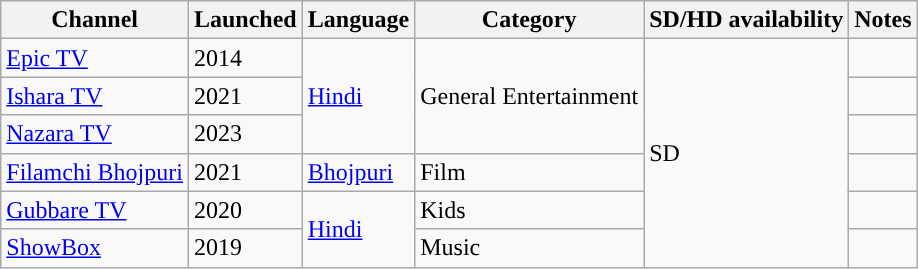<table class="wikitable" style="text-align:middle;">
<tr>
<th>Channel</th>
<th>Launched</th>
<th>Language</th>
<th>Category</th>
<th>SD/HD availability</th>
<th>Notes</th>
</tr>
<tr>
<td><a href='#'>Epic TV</a></td>
<td>2014</td>
<td rowspan="3"><a href='#'>Hindi</a></td>
<td rowspan="3">General Entertainment</td>
<td rowspan="7">SD</td>
<td></td>
</tr>
<tr>
<td><a href='#'>Ishara TV</a></td>
<td>2021</td>
<td></td>
</tr>
<tr>
<td><a href='#'>Nazara TV</a></td>
<td>2023</td>
<td></td>
</tr>
<tr>
<td><a href='#'>Filamchi Bhojpuri</a></td>
<td>2021</td>
<td><a href='#'>Bhojpuri</a></td>
<td>Film</td>
<td></td>
</tr>
<tr>
<td><a href='#'>Gubbare TV</a></td>
<td>2020</td>
<td rowspan="2"><a href='#'>Hindi</a></td>
<td>Kids</td>
<td></td>
</tr>
<tr>
<td><a href='#'>ShowBox</a></td>
<td>2019</td>
<td>Music</td>
<td></td>
</tr>
</table>
